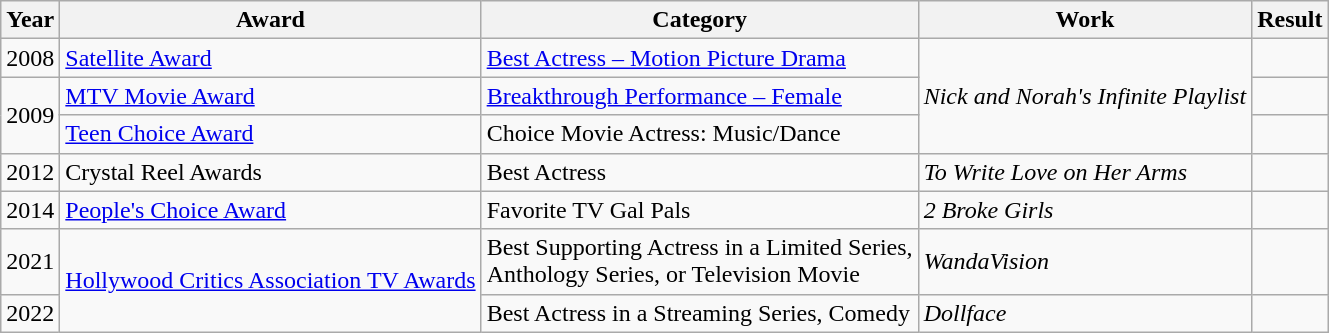<table class="wikitable sortable">
<tr>
<th>Year</th>
<th>Award</th>
<th>Category</th>
<th>Work</th>
<th>Result</th>
</tr>
<tr>
<td>2008</td>
<td><a href='#'>Satellite Award</a></td>
<td><a href='#'>Best Actress – Motion Picture Drama</a></td>
<td rowspan="3"><em>Nick and Norah's Infinite Playlist</em></td>
<td></td>
</tr>
<tr>
<td rowspan="2">2009</td>
<td><a href='#'>MTV Movie Award</a></td>
<td><a href='#'>Breakthrough Performance – Female</a></td>
<td></td>
</tr>
<tr>
<td><a href='#'>Teen Choice Award</a></td>
<td>Choice Movie Actress: Music/Dance</td>
<td></td>
</tr>
<tr>
<td>2012</td>
<td>Crystal Reel Awards</td>
<td>Best Actress</td>
<td><em>To Write Love on Her Arms</em></td>
<td></td>
</tr>
<tr>
<td>2014</td>
<td><a href='#'>People's Choice Award</a></td>
<td>Favorite TV Gal Pals </td>
<td><em>2 Broke Girls</em></td>
<td></td>
</tr>
<tr>
<td>2021</td>
<td rowspan="2"><a href='#'>Hollywood Critics Association TV Awards</a></td>
<td>Best Supporting Actress in a Limited Series,<br>Anthology Series, or Television Movie</td>
<td><em>WandaVision</em></td>
<td></td>
</tr>
<tr>
<td>2022</td>
<td>Best Actress in a Streaming Series, Comedy</td>
<td><em>Dollface</em></td>
<td></td>
</tr>
</table>
